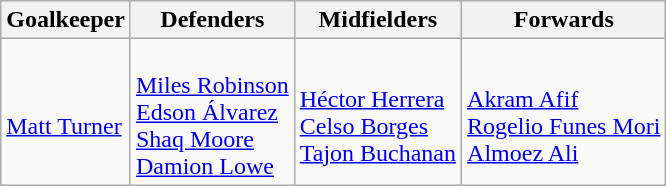<table class="wikitable">
<tr>
<th>Goalkeeper</th>
<th>Defenders</th>
<th>Midfielders</th>
<th>Forwards</th>
</tr>
<tr>
<td><br> <a href='#'>Matt Turner</a></td>
<td><br> <a href='#'>Miles Robinson</a><br>
 <a href='#'>Edson Álvarez</a><br>
 <a href='#'>Shaq Moore</a><br>
 <a href='#'>Damion Lowe</a></td>
<td><br> <a href='#'>Héctor Herrera</a><br>
 <a href='#'>Celso Borges</a><br>
 <a href='#'>Tajon Buchanan</a></td>
<td><br> <a href='#'>Akram Afif</a><br>
 <a href='#'>Rogelio Funes Mori</a><br>
 <a href='#'>Almoez Ali</a></td>
</tr>
</table>
